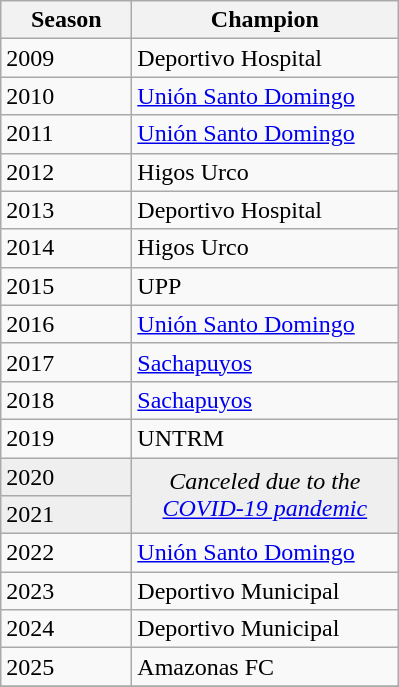<table class="wikitable sortable">
<tr>
<th width=80px>Season</th>
<th width=170px>Champion</th>
</tr>
<tr>
<td>2009</td>
<td>Deportivo Hospital</td>
</tr>
<tr>
<td>2010</td>
<td><a href='#'>Unión Santo Domingo</a></td>
</tr>
<tr>
<td>2011</td>
<td><a href='#'>Unión Santo Domingo</a></td>
</tr>
<tr>
<td>2012</td>
<td>Higos Urco</td>
</tr>
<tr>
<td>2013</td>
<td>Deportivo Hospital</td>
</tr>
<tr>
<td>2014</td>
<td>Higos Urco</td>
</tr>
<tr>
<td>2015</td>
<td>UPP</td>
</tr>
<tr>
<td>2016</td>
<td><a href='#'>Unión Santo Domingo</a></td>
</tr>
<tr>
<td>2017</td>
<td><a href='#'>Sachapuyos</a></td>
</tr>
<tr>
<td>2018</td>
<td><a href='#'>Sachapuyos</a></td>
</tr>
<tr>
<td>2019</td>
<td>UNTRM</td>
</tr>
<tr bgcolor=#efefef>
<td>2020</td>
<td rowspan=2 colspan="1" align=center><em>Canceled due to the <a href='#'>COVID-19 pandemic</a></em></td>
</tr>
<tr bgcolor=#efefef>
<td>2021</td>
</tr>
<tr>
<td>2022</td>
<td><a href='#'>Unión Santo Domingo</a></td>
</tr>
<tr>
<td>2023</td>
<td>Deportivo Municipal</td>
</tr>
<tr>
<td>2024</td>
<td>Deportivo Municipal</td>
</tr>
<tr>
<td>2025</td>
<td>Amazonas FC</td>
</tr>
<tr>
</tr>
</table>
